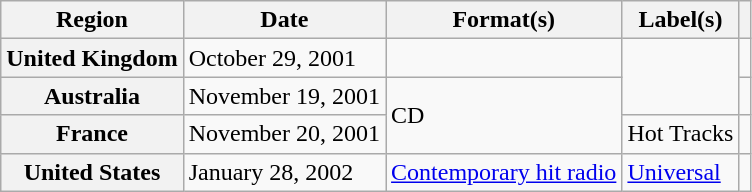<table class="wikitable plainrowheaders">
<tr>
<th scope="col">Region</th>
<th scope="col">Date</th>
<th scope="col">Format(s)</th>
<th scope="col">Label(s)</th>
<th scope="col"></th>
</tr>
<tr>
<th scope="row">United Kingdom</th>
<td>October 29, 2001</td>
<td></td>
<td rowspan="2"></td>
<td align="center"></td>
</tr>
<tr>
<th scope="row">Australia</th>
<td>November 19, 2001</td>
<td rowspan="2">CD</td>
<td align="center"></td>
</tr>
<tr>
<th scope="row">France</th>
<td>November 20, 2001</td>
<td>Hot Tracks</td>
<td align="center"></td>
</tr>
<tr>
<th scope="row">United States</th>
<td>January 28, 2002</td>
<td><a href='#'>Contemporary hit radio</a></td>
<td><a href='#'>Universal</a></td>
<td align="center"></td>
</tr>
</table>
